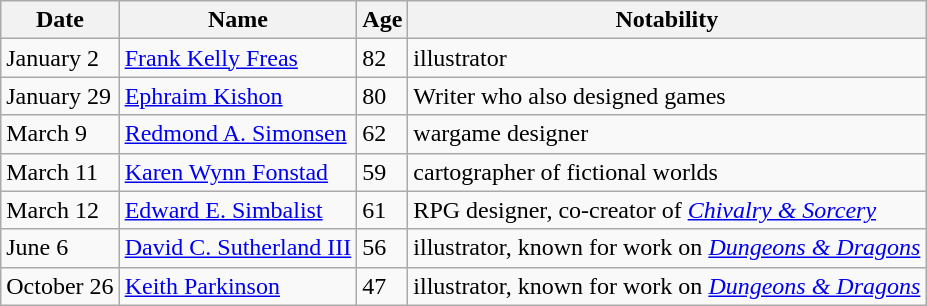<table class="wikitable">
<tr>
<th>Date</th>
<th>Name</th>
<th>Age</th>
<th>Notability</th>
</tr>
<tr>
<td>January 2</td>
<td><a href='#'>Frank Kelly Freas</a></td>
<td>82</td>
<td>illustrator</td>
</tr>
<tr>
<td>January 29</td>
<td><a href='#'>Ephraim Kishon</a></td>
<td>80</td>
<td>Writer who also designed games</td>
</tr>
<tr>
<td>March 9</td>
<td><a href='#'>Redmond A. Simonsen</a></td>
<td>62</td>
<td>wargame designer</td>
</tr>
<tr>
<td>March 11</td>
<td><a href='#'>Karen Wynn Fonstad</a></td>
<td>59</td>
<td>cartographer of fictional worlds</td>
</tr>
<tr>
<td>March 12</td>
<td><a href='#'>Edward E. Simbalist</a></td>
<td>61</td>
<td>RPG designer, co-creator of <em><a href='#'>Chivalry & Sorcery</a></em></td>
</tr>
<tr>
<td>June 6</td>
<td><a href='#'>David C. Sutherland III</a></td>
<td>56</td>
<td>illustrator, known for work on <em><a href='#'>Dungeons & Dragons</a></em></td>
</tr>
<tr>
<td>October 26</td>
<td><a href='#'>Keith Parkinson</a></td>
<td>47</td>
<td>illustrator, known for work on <em><a href='#'>Dungeons & Dragons</a></em></td>
</tr>
</table>
